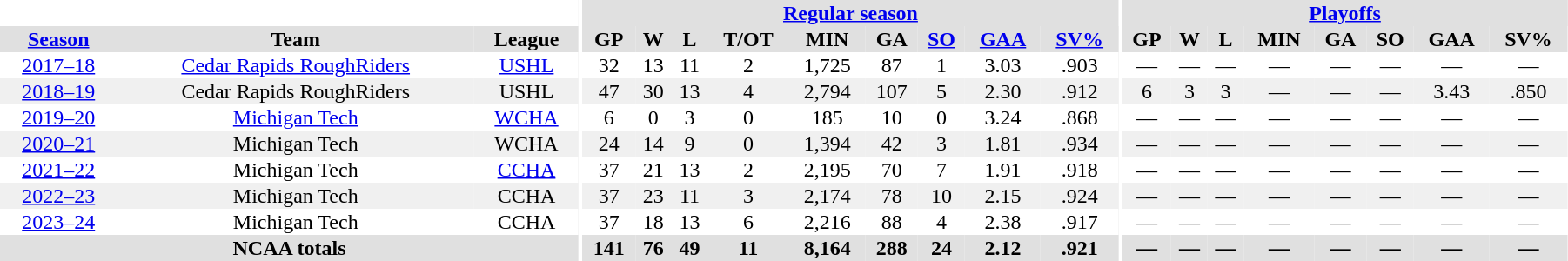<table border="0" cellpadding="1" cellspacing="0" style="text-align:center; width:95%">
<tr ALIGN="center" bgcolor="#e0e0e0">
<th align="center" colspan="3" bgcolor="#ffffff"></th>
<th rowspan="100" align="center" bgcolor="#ffffff"></th>
<th align="center" colspan="9" bgcolor="#e0e0e0"><a href='#'>Regular season</a></th>
<th rowspan="100" align="center" bgcolor="#ffffff"></th>
<th align="center" colspan="8" bgcolor="#e0e0e0"><a href='#'>Playoffs</a></th>
</tr>
<tr ALIGN="center" bgcolor="#e0e0e0">
<th><a href='#'>Season</a></th>
<th>Team</th>
<th>League</th>
<th>GP</th>
<th>W</th>
<th>L</th>
<th>T/OT</th>
<th>MIN</th>
<th>GA</th>
<th><a href='#'>SO</a></th>
<th><a href='#'>GAA</a></th>
<th><a href='#'>SV%</a></th>
<th>GP</th>
<th>W</th>
<th>L</th>
<th>MIN</th>
<th>GA</th>
<th>SO</th>
<th>GAA</th>
<th>SV%</th>
</tr>
<tr ALIGN="center">
<td><a href='#'>2017–18</a></td>
<td><a href='#'>Cedar Rapids RoughRiders</a></td>
<td><a href='#'>USHL</a></td>
<td>32</td>
<td>13</td>
<td>11</td>
<td>2</td>
<td>1,725</td>
<td>87</td>
<td>1</td>
<td>3.03</td>
<td>.903</td>
<td>—</td>
<td>—</td>
<td>—</td>
<td>—</td>
<td>—</td>
<td>—</td>
<td>—</td>
<td>—</td>
</tr>
<tr ALIGN="center" bgcolor="#f0f0f0">
<td><a href='#'>2018–19</a></td>
<td>Cedar Rapids RoughRiders</td>
<td>USHL</td>
<td>47</td>
<td>30</td>
<td>13</td>
<td>4</td>
<td>2,794</td>
<td>107</td>
<td>5</td>
<td>2.30</td>
<td>.912</td>
<td>6</td>
<td>3</td>
<td>3</td>
<td>—</td>
<td>—</td>
<td>—</td>
<td>3.43</td>
<td>.850</td>
</tr>
<tr ALIGN="center">
<td><a href='#'>2019–20</a></td>
<td><a href='#'>Michigan Tech</a></td>
<td><a href='#'>WCHA</a></td>
<td>6</td>
<td>0</td>
<td>3</td>
<td>0</td>
<td>185</td>
<td>10</td>
<td>0</td>
<td>3.24</td>
<td>.868</td>
<td>—</td>
<td>—</td>
<td>—</td>
<td>—</td>
<td>—</td>
<td>—</td>
<td>—</td>
<td>—</td>
</tr>
<tr ALIGN="center" bgcolor="#f0f0f0">
<td><a href='#'>2020–21</a></td>
<td>Michigan Tech</td>
<td>WCHA</td>
<td>24</td>
<td>14</td>
<td>9</td>
<td>0</td>
<td>1,394</td>
<td>42</td>
<td>3</td>
<td>1.81</td>
<td>.934</td>
<td>—</td>
<td>—</td>
<td>—</td>
<td>—</td>
<td>—</td>
<td>—</td>
<td>—</td>
<td>—</td>
</tr>
<tr ALIGN="center">
<td><a href='#'>2021–22</a></td>
<td>Michigan Tech</td>
<td><a href='#'>CCHA</a></td>
<td>37</td>
<td>21</td>
<td>13</td>
<td>2</td>
<td>2,195</td>
<td>70</td>
<td>7</td>
<td>1.91</td>
<td>.918</td>
<td>—</td>
<td>—</td>
<td>—</td>
<td>—</td>
<td>—</td>
<td>—</td>
<td>—</td>
<td>—</td>
</tr>
<tr ALIGN="center" bgcolor="#f0f0f0">
<td><a href='#'>2022–23</a></td>
<td>Michigan Tech</td>
<td>CCHA</td>
<td>37</td>
<td>23</td>
<td>11</td>
<td>3</td>
<td>2,174</td>
<td>78</td>
<td>10</td>
<td>2.15</td>
<td>.924</td>
<td>—</td>
<td>—</td>
<td>—</td>
<td>—</td>
<td>—</td>
<td>—</td>
<td>—</td>
<td>—</td>
</tr>
<tr ALIGN="center">
<td><a href='#'>2023–24</a></td>
<td>Michigan Tech</td>
<td>CCHA</td>
<td>37</td>
<td>18</td>
<td>13</td>
<td>6</td>
<td>2,216</td>
<td>88</td>
<td>4</td>
<td>2.38</td>
<td>.917</td>
<td>—</td>
<td>—</td>
<td>—</td>
<td>—</td>
<td>—</td>
<td>—</td>
<td>—</td>
<td>—</td>
</tr>
<tr ALIGN="center" bgcolor="#e0e0e0">
<th colspan="3" align="center">NCAA totals</th>
<th>141</th>
<th>76</th>
<th>49</th>
<th>11</th>
<th>8,164</th>
<th>288</th>
<th>24</th>
<th>2.12</th>
<th>.921</th>
<th>—</th>
<th>—</th>
<th>—</th>
<th>—</th>
<th>—</th>
<th>—</th>
<th>—</th>
<th>—</th>
</tr>
</table>
